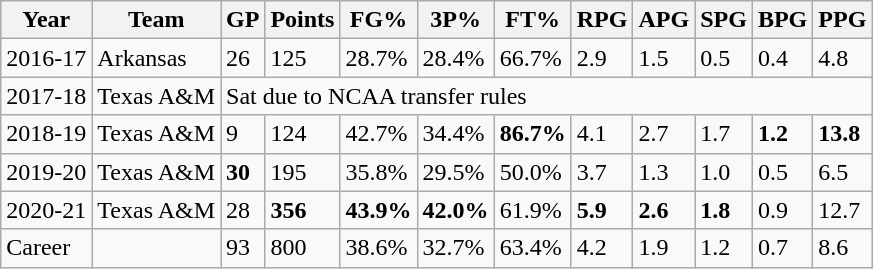<table class="wikitable">
<tr>
<th>Year</th>
<th>Team</th>
<th>GP</th>
<th>Points</th>
<th>FG%</th>
<th>3P%</th>
<th>FT%</th>
<th>RPG</th>
<th>APG</th>
<th>SPG</th>
<th>BPG</th>
<th>PPG</th>
</tr>
<tr>
<td>2016-17</td>
<td>Arkansas</td>
<td>26</td>
<td>125</td>
<td>28.7%</td>
<td>28.4%</td>
<td>66.7%</td>
<td>2.9</td>
<td>1.5</td>
<td>0.5</td>
<td>0.4</td>
<td>4.8</td>
</tr>
<tr>
<td>2017-18</td>
<td>Texas A&M</td>
<td colspan="10">Sat due to NCAA transfer rules</td>
</tr>
<tr>
<td>2018-19</td>
<td>Texas A&M</td>
<td>9</td>
<td>124</td>
<td>42.7%</td>
<td>34.4%</td>
<td><strong>86.7%</strong></td>
<td>4.1</td>
<td>2.7</td>
<td>1.7</td>
<td><strong>1.2</strong></td>
<td><strong>13.8</strong></td>
</tr>
<tr>
<td>2019-20</td>
<td>Texas A&M</td>
<td><strong>30</strong></td>
<td>195</td>
<td>35.8%</td>
<td>29.5%</td>
<td>50.0%</td>
<td>3.7</td>
<td>1.3</td>
<td>1.0</td>
<td>0.5</td>
<td>6.5</td>
</tr>
<tr>
<td>2020-21</td>
<td>Texas A&M</td>
<td>28</td>
<td><strong>356</strong></td>
<td><strong>43.9%</strong></td>
<td><strong>42.0%</strong></td>
<td>61.9%</td>
<td><strong>5.9</strong></td>
<td><strong>2.6</strong></td>
<td><strong>1.8</strong></td>
<td>0.9</td>
<td>12.7</td>
</tr>
<tr>
<td>Career</td>
<td></td>
<td>93</td>
<td>800</td>
<td>38.6%</td>
<td>32.7%</td>
<td>63.4%</td>
<td>4.2</td>
<td>1.9</td>
<td>1.2</td>
<td>0.7</td>
<td>8.6</td>
</tr>
</table>
